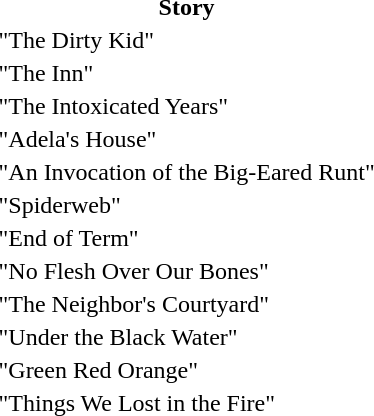<table class=" wiki table mw-collapsible">
<tr>
<th><strong>Story</strong></th>
</tr>
<tr>
<td>"The Dirty Kid"</td>
</tr>
<tr>
<td>"The Inn"</td>
</tr>
<tr>
<td>"The Intoxicated Years"</td>
</tr>
<tr>
<td>"Adela's House"</td>
</tr>
<tr>
<td>"An Invocation of the Big-Eared Runt"</td>
</tr>
<tr>
<td>"Spiderweb"</td>
</tr>
<tr>
<td>"End of Term"</td>
</tr>
<tr>
<td>"No Flesh Over Our Bones"</td>
</tr>
<tr>
<td>"The Neighbor's Courtyard"</td>
</tr>
<tr>
<td>"Under the Black Water"</td>
</tr>
<tr>
<td>"Green Red Orange"</td>
</tr>
<tr>
<td>"Things We Lost in the Fire"</td>
</tr>
<tr>
</tr>
</table>
